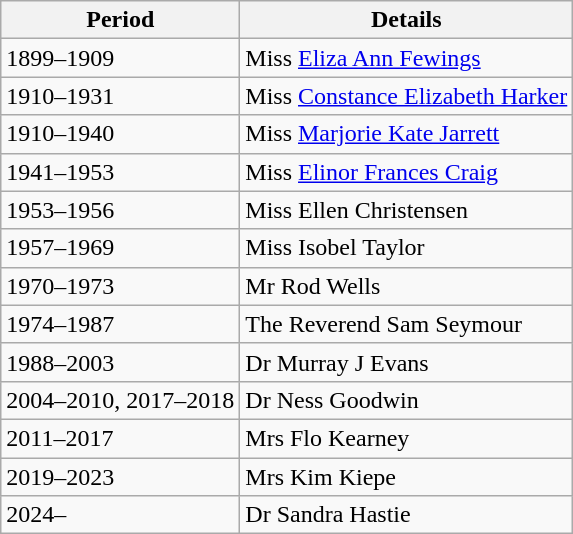<table class="wikitable">
<tr>
<th>Period</th>
<th>Details</th>
</tr>
<tr>
<td>1899–1909</td>
<td>Miss <a href='#'>Eliza Ann Fewings</a></td>
</tr>
<tr>
<td>1910–1931</td>
<td>Miss <a href='#'>Constance Elizabeth Harker</a></td>
</tr>
<tr>
<td>1910–1940</td>
<td>Miss <a href='#'>Marjorie Kate Jarrett</a></td>
</tr>
<tr>
<td>1941–1953</td>
<td>Miss <a href='#'>Elinor Frances Craig</a></td>
</tr>
<tr>
<td>1953–1956</td>
<td>Miss Ellen Christensen</td>
</tr>
<tr>
<td>1957–1969</td>
<td>Miss Isobel Taylor</td>
</tr>
<tr>
<td>1970–1973</td>
<td>Mr Rod Wells</td>
</tr>
<tr>
<td>1974–1987</td>
<td>The Reverend Sam Seymour</td>
</tr>
<tr>
<td>1988–2003</td>
<td>Dr Murray J Evans</td>
</tr>
<tr>
<td>2004–2010, 2017–2018</td>
<td>Dr Ness Goodwin</td>
</tr>
<tr>
<td>2011–2017</td>
<td>Mrs Flo Kearney</td>
</tr>
<tr>
<td>2019–2023</td>
<td>Mrs Kim Kiepe</td>
</tr>
<tr>
<td>2024–</td>
<td>Dr Sandra Hastie</td>
</tr>
</table>
